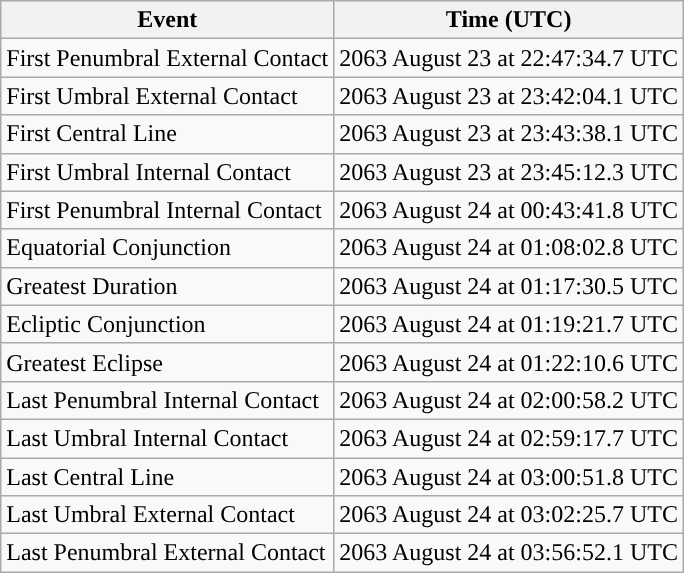<table class="wikitable">
<tr>
<th>Event</th>
<th>Time (UTC)</th>
</tr>
<tr>
<td>First Penumbral External Contact</td>
<td>2063 August 23 at 22:47:34.7 UTC</td>
</tr>
<tr>
<td>First Umbral External Contact</td>
<td>2063 August 23 at 23:42:04.1 UTC</td>
</tr>
<tr>
<td>First Central Line</td>
<td>2063 August 23 at 23:43:38.1 UTC</td>
</tr>
<tr>
<td>First Umbral Internal Contact</td>
<td>2063 August 23 at 23:45:12.3 UTC</td>
</tr>
<tr>
<td>First Penumbral Internal Contact</td>
<td>2063 August 24 at 00:43:41.8 UTC</td>
</tr>
<tr>
<td>Equatorial Conjunction</td>
<td>2063 August 24 at 01:08:02.8 UTC</td>
</tr>
<tr>
<td>Greatest Duration</td>
<td>2063 August 24 at 01:17:30.5 UTC</td>
</tr>
<tr>
<td>Ecliptic Conjunction</td>
<td>2063 August 24 at 01:19:21.7 UTC</td>
</tr>
<tr>
<td>Greatest Eclipse</td>
<td>2063 August 24 at 01:22:10.6 UTC</td>
</tr>
<tr>
<td>Last Penumbral Internal Contact</td>
<td>2063 August 24 at 02:00:58.2 UTC</td>
</tr>
<tr>
<td>Last Umbral Internal Contact</td>
<td>2063 August 24 at 02:59:17.7 UTC</td>
</tr>
<tr>
<td>Last Central Line</td>
<td>2063 August 24 at 03:00:51.8 UTC</td>
</tr>
<tr>
<td>Last Umbral External Contact</td>
<td>2063 August 24 at 03:02:25.7 UTC</td>
</tr>
<tr>
<td>Last Penumbral External Contact</td>
<td>2063 August 24 at 03:56:52.1 UTC</td>
</tr>
</table>
